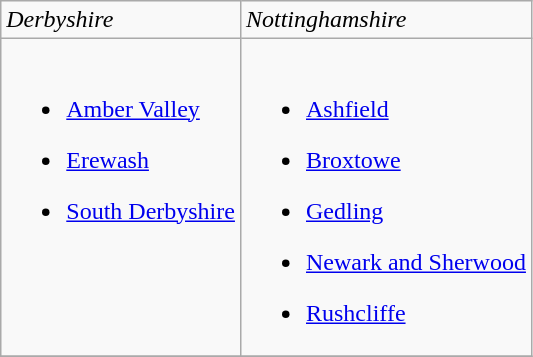<table class="wikitable">
<tr>
<td><em>Derbyshire</em></td>
<td><em>Nottinghamshire</em></td>
</tr>
<tr>
<td style="vertical-align: top;"><br><ul><li><a href='#'>Amber Valley</a></li></ul><ul><li><a href='#'>Erewash</a></li></ul><ul><li><a href='#'>South Derbyshire</a></li></ul></td>
<td><br><ul><li><a href='#'>Ashfield</a></li></ul><ul><li><a href='#'>Broxtowe</a></li></ul><ul><li><a href='#'>Gedling</a></li></ul><ul><li><a href='#'>Newark and Sherwood</a></li></ul><ul><li><a href='#'>Rushcliffe</a></li></ul></td>
</tr>
<tr>
</tr>
</table>
